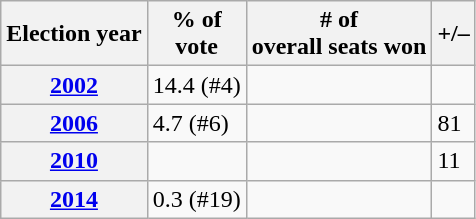<table class=wikitable>
<tr>
<th>Election year</th>
<th>% of<br>vote</th>
<th># of<br>overall seats won</th>
<th>+/–</th>
</tr>
<tr>
<th><a href='#'>2002</a></th>
<td>14.4 (#4)</td>
<td></td>
</tr>
<tr>
<th><a href='#'>2006</a></th>
<td>4.7 (#6)</td>
<td></td>
<td>81</td>
</tr>
<tr>
<th><a href='#'>2010</a></th>
<td></td>
<td></td>
<td>11</td>
</tr>
<tr>
<th><a href='#'>2014</a></th>
<td>0.3 (#19)</td>
<td></td>
<td></td>
</tr>
</table>
